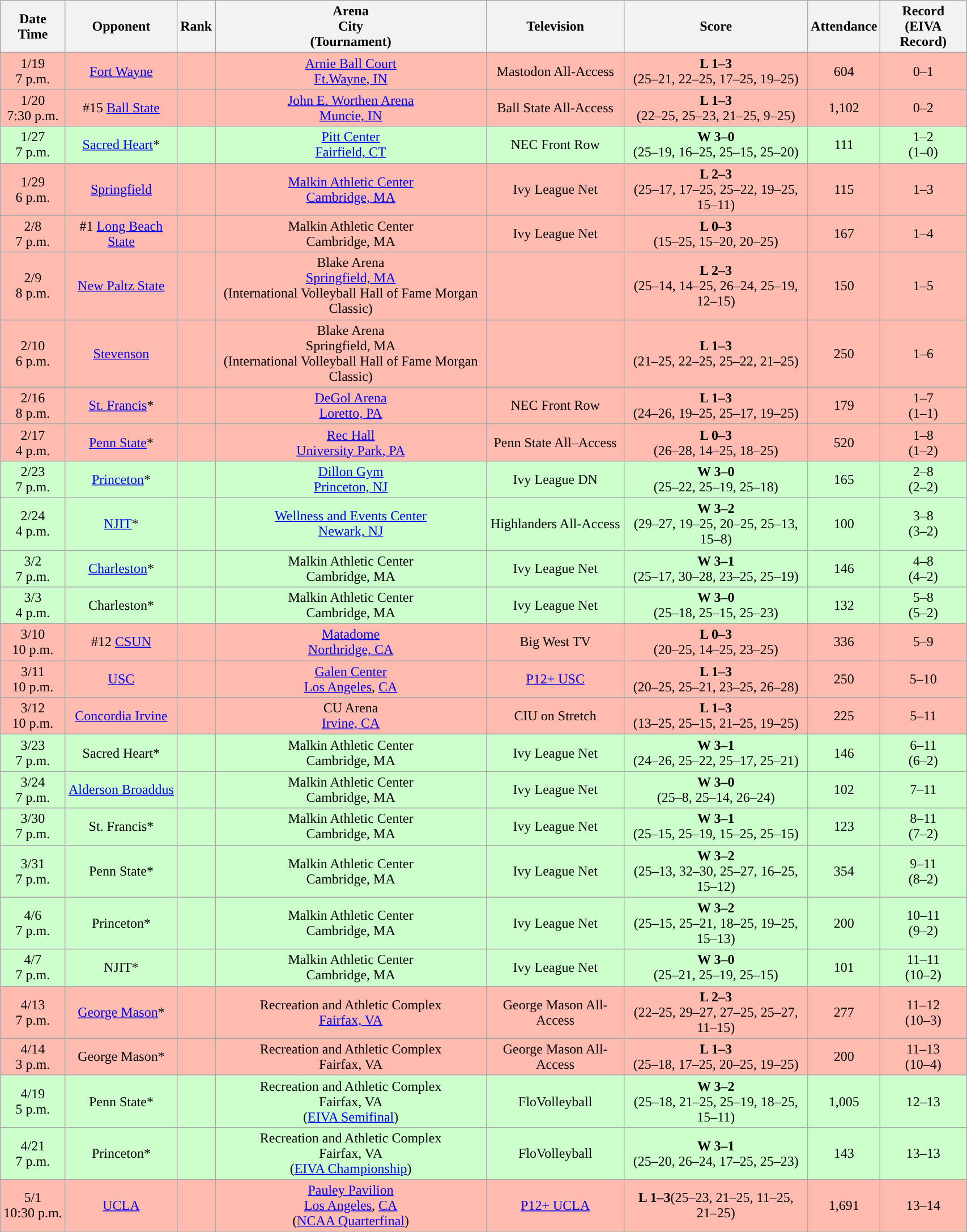<table class="wikitable sortable" style="width:90%">
<tr>
<th>Date<br>Time</th>
<th>Opponent</th>
<th>Rank</th>
<th>Arena<br>City<br>(Tournament)</th>
<th>Television</th>
<th>Score</th>
<th>Attendance</th>
<th>Record<br>(EIVA Record)</th>
</tr>
<tr align="center" bgcolor="#ffbbb">
<td>1/19<br>7 p.m.</td>
<td><a href='#'>Fort Wayne</a></td>
<td></td>
<td><a href='#'>Arnie Ball Court</a><br><a href='#'>Ft.Wayne, IN</a></td>
<td>Mastodon All-Access</td>
<td><strong>L 1–3</strong><br>(25–21, 22–25, 17–25, 19–25)</td>
<td>604</td>
<td>0–1</td>
</tr>
<tr align="center" bgcolor="#ffbbb">
<td>1/20<br>7:30 p.m.</td>
<td>#15 <a href='#'>Ball State</a></td>
<td></td>
<td><a href='#'>John E. Worthen Arena</a><br><a href='#'>Muncie, IN</a></td>
<td>Ball State All-Access</td>
<td><strong>L 1–3</strong><br>(22–25, 25–23, 21–25, 9–25)</td>
<td>1,102</td>
<td>0–2</td>
</tr>
<tr align="center" bgcolor="#ccffcc">
<td>1/27<br>7 p.m.</td>
<td><a href='#'>Sacred Heart</a>*</td>
<td></td>
<td><a href='#'>Pitt Center</a><br><a href='#'>Fairfield, CT</a></td>
<td>NEC Front Row</td>
<td><strong>W 3–0</strong><br>(25–19, 16–25, 25–15, 25–20)</td>
<td>111</td>
<td>1–2<br>(1–0)</td>
</tr>
<tr align="center" bgcolor="#ffbbb">
<td>1/29<br>6 p.m.</td>
<td><a href='#'>Springfield</a></td>
<td></td>
<td><a href='#'>Malkin Athletic Center</a><br><a href='#'>Cambridge, MA</a></td>
<td>Ivy League Net</td>
<td><strong>L 2–3</strong><br>(25–17, 17–25, 25–22, 19–25, 15–11)</td>
<td>115</td>
<td>1–3</td>
</tr>
<tr align="center" bgcolor="#ffbbb">
<td>2/8<br>7 p.m.</td>
<td>#1 <a href='#'>Long Beach State</a></td>
<td></td>
<td>Malkin Athletic Center<br>Cambridge, MA</td>
<td>Ivy League Net</td>
<td><strong>L 0–3</strong><br>(15–25, 15–20, 20–25)</td>
<td>167</td>
<td>1–4</td>
</tr>
<tr align="center" bgcolor="#ffbbb">
<td>2/9<br>8 p.m.</td>
<td><a href='#'>New Paltz State</a></td>
<td></td>
<td>Blake Arena<br><a href='#'>Springfield, MA</a><br>(International Volleyball Hall of Fame Morgan Classic)</td>
<td></td>
<td><strong>L 2–3</strong><br>(25–14, 14–25, 26–24, 25–19, 12–15)</td>
<td>150</td>
<td>1–5</td>
</tr>
<tr align="center" bgcolor="#ffbbb">
<td>2/10<br>6 p.m.</td>
<td><a href='#'>Stevenson</a></td>
<td></td>
<td>Blake Arena<br>Springfield, MA<br>(International Volleyball Hall of Fame Morgan Classic)</td>
<td></td>
<td><strong>L 1–3</strong><br>(21–25, 22–25, 25–22, 21–25)</td>
<td>250</td>
<td>1–6</td>
</tr>
<tr align="center" bgcolor="#ffbbb">
<td>2/16<br>8 p.m.</td>
<td><a href='#'>St. Francis</a>*</td>
<td></td>
<td><a href='#'>DeGol Arena</a><br><a href='#'>Loretto, PA</a></td>
<td>NEC Front Row</td>
<td><strong>L 1–3</strong><br>(24–26, 19–25, 25–17, 19–25)</td>
<td>179</td>
<td>1–7<br>(1–1)</td>
</tr>
<tr align="center" bgcolor="#ffbbb">
<td>2/17<br>4 p.m.</td>
<td><a href='#'>Penn State</a>*</td>
<td></td>
<td><a href='#'>Rec Hall</a><br><a href='#'>University Park, PA</a></td>
<td>Penn State All–Access</td>
<td><strong>L 0–3</strong><br>(26–28, 14–25, 18–25)</td>
<td>520</td>
<td>1–8<br>(1–2)</td>
</tr>
<tr align="center" bgcolor="#ccffcc">
<td>2/23<br>7 p.m.</td>
<td><a href='#'>Princeton</a>*</td>
<td></td>
<td><a href='#'>Dillon Gym</a><br><a href='#'>Princeton, NJ</a></td>
<td>Ivy League DN</td>
<td><strong>W 3–0</strong><br>(25–22, 25–19, 25–18)</td>
<td>165</td>
<td>2–8<br>(2–2)</td>
</tr>
<tr align="center" bgcolor="#ccffcc">
<td>2/24<br>4 p.m.</td>
<td><a href='#'>NJIT</a>*</td>
<td></td>
<td><a href='#'>Wellness and Events Center</a><br><a href='#'>Newark, NJ</a></td>
<td>Highlanders All-Access</td>
<td><strong>W 3–2</strong><br>(29–27, 19–25, 20–25, 25–13, 15–8)</td>
<td>100</td>
<td>3–8<br>(3–2)</td>
</tr>
<tr align="center" bgcolor="#ccffcc">
<td>3/2<br>7 p.m.</td>
<td><a href='#'>Charleston</a>*</td>
<td></td>
<td>Malkin Athletic Center<br>Cambridge, MA</td>
<td>Ivy League Net</td>
<td><strong>W 3–1</strong><br>(25–17, 30–28, 23–25, 25–19)</td>
<td>146</td>
<td>4–8<br>(4–2)</td>
</tr>
<tr align="center" bgcolor="#ccffcc">
<td>3/3<br>4 p.m.</td>
<td>Charleston*</td>
<td></td>
<td>Malkin Athletic Center<br>Cambridge, MA</td>
<td>Ivy League Net</td>
<td><strong>W 3–0</strong><br>(25–18, 25–15, 25–23)</td>
<td>132</td>
<td>5–8<br>(5–2)</td>
</tr>
<tr align="center" bgcolor="#ffbbb">
<td>3/10<br>10 p.m.</td>
<td>#12 <a href='#'>CSUN</a></td>
<td></td>
<td><a href='#'>Matadome</a><br><a href='#'>Northridge, CA</a></td>
<td>Big West TV</td>
<td><strong>L 0–3</strong><br>(20–25, 14–25, 23–25)</td>
<td>336</td>
<td>5–9</td>
</tr>
<tr align="center" bgcolor="#ffbbb">
<td>3/11<br>10 p.m.</td>
<td><a href='#'>USC</a></td>
<td></td>
<td><a href='#'>Galen Center</a><br><a href='#'>Los Angeles</a>, <a href='#'>CA</a></td>
<td><a href='#'>P12+ USC</a></td>
<td><strong>L 1–3</strong><br>(20–25, 25–21, 23–25, 26–28)</td>
<td>250</td>
<td>5–10</td>
</tr>
<tr align="center" bgcolor="#ffbbb">
<td>3/12<br>10 p.m.</td>
<td><a href='#'>Concordia Irvine</a></td>
<td></td>
<td>CU Arena<br><a href='#'>Irvine, CA</a></td>
<td>CIU on Stretch</td>
<td><strong>L 1–3</strong><br>(13–25, 25–15, 21–25, 19–25)</td>
<td>225</td>
<td>5–11</td>
</tr>
<tr align="center" bgcolor="#ccffcc">
<td>3/23<br>7 p.m.</td>
<td>Sacred Heart*</td>
<td></td>
<td>Malkin Athletic Center<br>Cambridge, MA</td>
<td>Ivy League Net</td>
<td><strong>W 3–1</strong><br>(24–26, 25–22, 25–17, 25–21)</td>
<td>146</td>
<td>6–11<br>(6–2)</td>
</tr>
<tr align="center" bgcolor="#ccffcc">
<td>3/24<br>7 p.m.</td>
<td><a href='#'>Alderson Broaddus</a></td>
<td></td>
<td>Malkin Athletic Center<br>Cambridge, MA</td>
<td>Ivy League Net</td>
<td><strong>W 3–0</strong><br>(25–8, 25–14, 26–24)</td>
<td>102</td>
<td>7–11</td>
</tr>
<tr align="center" bgcolor="#ccffcc">
<td>3/30<br>7 p.m.</td>
<td>St. Francis*</td>
<td></td>
<td>Malkin Athletic Center<br>Cambridge, MA</td>
<td>Ivy League Net</td>
<td><strong>W 3–1</strong><br>(25–15, 25–19, 15–25, 25–15)</td>
<td>123</td>
<td>8–11<br>(7–2)</td>
</tr>
<tr align="center" bgcolor="#ccffcc">
<td>3/31<br>7 p.m.</td>
<td>Penn State*</td>
<td></td>
<td>Malkin Athletic Center<br>Cambridge, MA</td>
<td>Ivy League Net</td>
<td><strong>W 3–2</strong><br>(25–13, 32–30, 25–27, 16–25, 15–12)</td>
<td>354</td>
<td>9–11<br>(8–2)</td>
</tr>
<tr align="center" bgcolor="#ccffcc">
<td>4/6<br>7 p.m.</td>
<td>Princeton*</td>
<td></td>
<td>Malkin Athletic Center<br>Cambridge, MA</td>
<td>Ivy League Net</td>
<td><strong>W 3–2</strong><br>(25–15, 25–21, 18–25, 19–25, 15–13)</td>
<td>200</td>
<td>10–11<br>(9–2)</td>
</tr>
<tr align="center" bgcolor="#ccffcc">
<td>4/7<br>7 p.m.</td>
<td>NJIT*</td>
<td></td>
<td>Malkin Athletic Center<br>Cambridge, MA</td>
<td>Ivy League Net</td>
<td><strong>W 3–0</strong><br>(25–21, 25–19, 25–15)</td>
<td>101</td>
<td>11–11<br>(10–2)</td>
</tr>
<tr align="center" bgcolor="#ffbbb">
<td>4/13<br>7 p.m.</td>
<td><a href='#'>George Mason</a>*</td>
<td></td>
<td>Recreation and Athletic Complex<br><a href='#'>Fairfax, VA</a></td>
<td>George Mason All-Access</td>
<td><strong>L 2–3</strong><br>(22–25, 29–27, 27–25, 25–27, 11–15)</td>
<td>277</td>
<td>11–12<br>(10–3)</td>
</tr>
<tr align="center" bgcolor="#ffbbb">
<td>4/14<br>3 p.m.</td>
<td>George Mason*</td>
<td></td>
<td>Recreation and Athletic Complex<br>Fairfax, VA</td>
<td>George Mason All-Access</td>
<td><strong>L 1–3</strong><br>(25–18, 17–25, 20–25, 19–25)</td>
<td>200</td>
<td>11–13<br>(10–4)</td>
</tr>
<tr align="center" bgcolor="#ccffcc">
<td>4/19<br>5 p.m.</td>
<td>Penn State*</td>
<td></td>
<td>Recreation and Athletic Complex<br>Fairfax, VA<br>(<a href='#'>EIVA Semifinal</a>)</td>
<td>FloVolleyball</td>
<td><strong>W 3–2</strong><br>(25–18, 21–25, 25–19, 18–25, 15–11)</td>
<td>1,005</td>
<td>12–13</td>
</tr>
<tr align="center" bgcolor="#ccffcc">
<td>4/21<br>7 p.m.</td>
<td>Princeton*</td>
<td></td>
<td>Recreation and Athletic Complex<br>Fairfax, VA<br>(<a href='#'>EIVA Championship</a>)</td>
<td>FloVolleyball</td>
<td><strong>W 3–1</strong><br>(25–20, 26–24, 17–25, 25–23)</td>
<td>143</td>
<td>13–13</td>
</tr>
<tr align="center" bgcolor="#ffbbb">
<td>5/1<br>10:30 p.m.</td>
<td><a href='#'>UCLA</a></td>
<td></td>
<td><a href='#'>Pauley Pavilion</a><br><a href='#'>Los Angeles</a>, <a href='#'>CA</a><br>(<a href='#'>NCAA Quarterfinal</a>)</td>
<td><a href='#'>P12+ UCLA</a></td>
<td><strong>L 1–3</strong>(25–23, 21–25, 11–25, 21–25)</td>
<td>1,691</td>
<td>13–14</td>
</tr>
<tr>
</tr>
</table>
